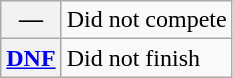<table class="wikitable">
<tr>
<th scope="row">—</th>
<td>Did not compete</td>
</tr>
<tr>
<th scope="row"><a href='#'>DNF</a></th>
<td>Did not finish</td>
</tr>
</table>
